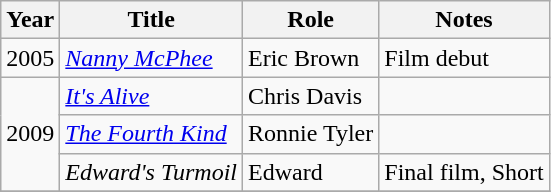<table class="wikitable">
<tr>
<th>Year</th>
<th>Title</th>
<th>Role</th>
<th>Notes</th>
</tr>
<tr>
<td>2005</td>
<td><em><a href='#'>Nanny McPhee</a></em></td>
<td>Eric Brown</td>
<td>Film debut</td>
</tr>
<tr>
<td rowspan=3>2009</td>
<td><em><a href='#'>It's Alive</a></em></td>
<td>Chris Davis</td>
<td></td>
</tr>
<tr>
<td><em><a href='#'>The Fourth Kind</a></em></td>
<td>Ronnie Tyler</td>
<td></td>
</tr>
<tr>
<td><em>Edward's Turmoil</em></td>
<td>Edward</td>
<td>Final film, Short</td>
</tr>
<tr>
</tr>
</table>
